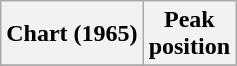<table class="wikitable sortable plainrowheaders">
<tr>
<th scope="col">Chart (1965)</th>
<th scope="col">Peak<br>position</th>
</tr>
<tr>
</tr>
</table>
